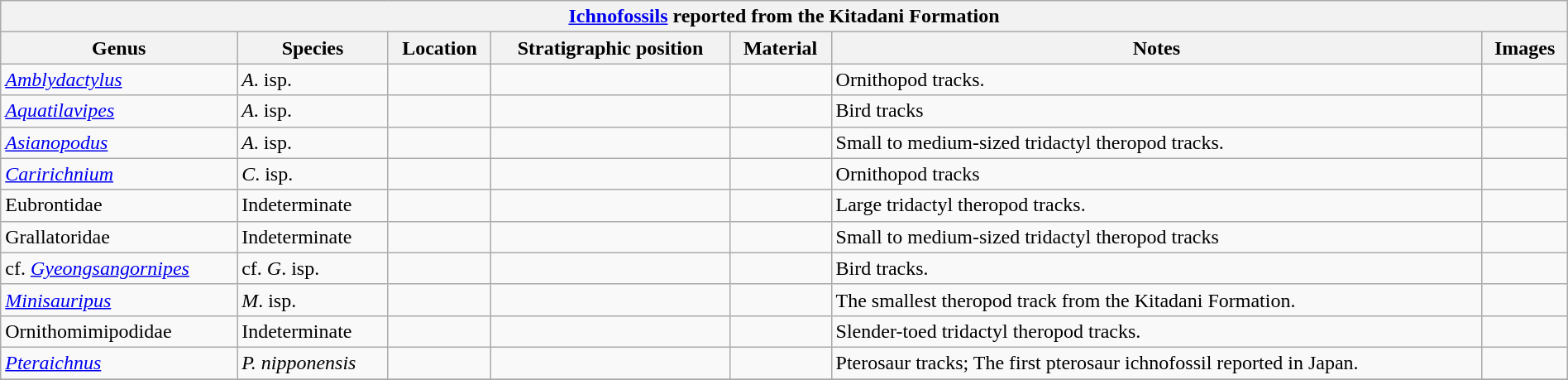<table class="wikitable" align="center" width="100%">
<tr>
<th colspan="7" align="center"><strong><a href='#'>Ichnofossils</a> reported from the Kitadani Formation</strong></th>
</tr>
<tr>
<th>Genus</th>
<th>Species</th>
<th>Location</th>
<th>Stratigraphic position</th>
<th>Material</th>
<th>Notes</th>
<th>Images</th>
</tr>
<tr>
<td><em><a href='#'>Amblydactylus</a></em></td>
<td><em>A</em>. isp.</td>
<td></td>
<td></td>
<td></td>
<td>Ornithopod tracks.</td>
<td></td>
</tr>
<tr>
<td><em><a href='#'>Aquatilavipes</a></em></td>
<td><em>A</em>. isp.</td>
<td></td>
<td></td>
<td></td>
<td>Bird tracks</td>
</tr>
<tr>
<td><em><a href='#'>Asianopodus</a></em></td>
<td><em>A</em>. isp.</td>
<td></td>
<td></td>
<td></td>
<td>Small to medium-sized tridactyl theropod tracks.</td>
<td></td>
</tr>
<tr>
<td><em><a href='#'>Caririchnium</a></em></td>
<td><em>C</em>. isp.</td>
<td></td>
<td></td>
<td></td>
<td>Ornithopod tracks</td>
<td></td>
</tr>
<tr>
<td>Eubrontidae</td>
<td>Indeterminate</td>
<td></td>
<td></td>
<td></td>
<td>Large tridactyl theropod tracks.</td>
<td></td>
</tr>
<tr>
<td>Grallatoridae</td>
<td>Indeterminate</td>
<td></td>
<td></td>
<td></td>
<td>Small to medium-sized tridactyl theropod tracks</td>
<td></td>
</tr>
<tr>
<td>cf. <em><a href='#'>Gyeongsangornipes</a></em></td>
<td>cf. <em>G</em>. isp.</td>
<td></td>
<td></td>
<td></td>
<td>Bird tracks.</td>
<td></td>
</tr>
<tr>
<td><em><a href='#'>Minisauripus</a></em></td>
<td><em>M</em>. isp.</td>
<td></td>
<td></td>
<td></td>
<td>The smallest theropod track from the Kitadani Formation.</td>
<td></td>
</tr>
<tr>
<td>Ornithomimipodidae</td>
<td>Indeterminate</td>
<td></td>
<td></td>
<td></td>
<td>Slender-toed tridactyl theropod tracks.</td>
<td></td>
</tr>
<tr>
<td><em><a href='#'>Pteraichnus</a></em></td>
<td><em>P. nipponensis</em></td>
<td></td>
<td></td>
<td></td>
<td>Pterosaur tracks; The first pterosaur ichnofossil reported in Japan.</td>
<td></td>
</tr>
<tr>
</tr>
</table>
